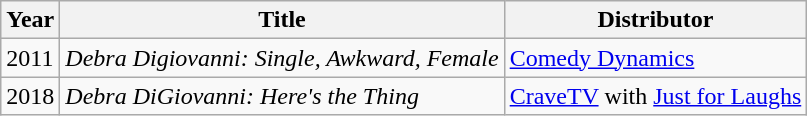<table class="wikitable">
<tr>
<th>Year</th>
<th>Title</th>
<th>Distributor</th>
</tr>
<tr>
<td>2011</td>
<td><em>Debra Digiovanni: Single, Awkward, Female</em></td>
<td><a href='#'>Comedy Dynamics</a></td>
</tr>
<tr>
<td>2018</td>
<td><em>Debra DiGiovanni: Here's the Thing</em></td>
<td><a href='#'>CraveTV</a> with <a href='#'>Just for Laughs</a></td>
</tr>
</table>
